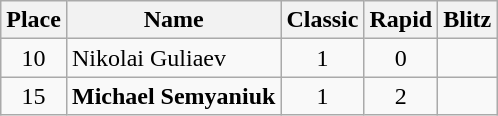<table class="wikitable">
<tr>
<th>Place</th>
<th>Name</th>
<th>Classic</th>
<th>Rapid</th>
<th>Blitz</th>
</tr>
<tr align="center">
<td>10</td>
<td align="left"> Nikolai Guliaev</td>
<td>1</td>
<td>0</td>
<td></td>
</tr>
<tr align="center">
<td>15</td>
<td align="left"><strong> Michael Semyaniuk</strong></td>
<td>1</td>
<td>2</td>
<td></td>
</tr>
</table>
